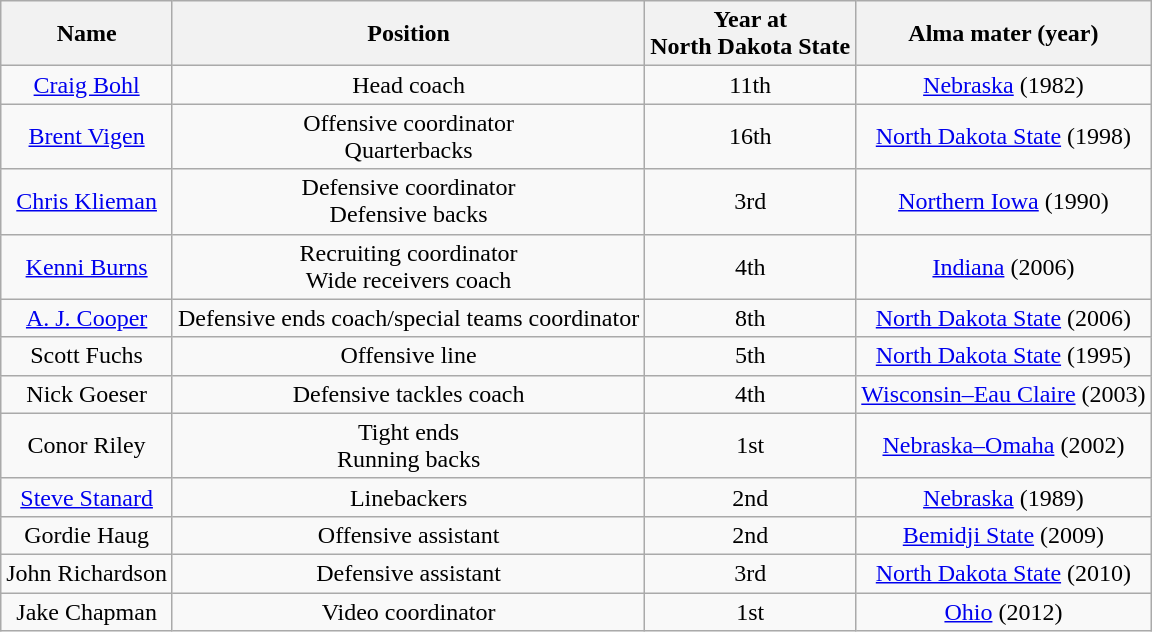<table class="wikitable">
<tr>
<th>Name</th>
<th>Position</th>
<th>Year at<br>North Dakota State</th>
<th>Alma mater (year)</th>
</tr>
<tr align="center">
<td><a href='#'>Craig Bohl</a></td>
<td>Head coach</td>
<td>11th</td>
<td><a href='#'>Nebraska</a> (1982)</td>
</tr>
<tr align="center">
<td><a href='#'>Brent Vigen</a></td>
<td>Offensive coordinator<br>Quarterbacks</td>
<td>16th</td>
<td><a href='#'>North Dakota State</a> (1998)</td>
</tr>
<tr align="center">
<td><a href='#'>Chris Klieman</a></td>
<td>Defensive coordinator<br>Defensive backs</td>
<td>3rd</td>
<td><a href='#'>Northern Iowa</a> (1990)</td>
</tr>
<tr align="center">
<td><a href='#'>Kenni Burns</a></td>
<td>Recruiting coordinator<br>Wide receivers coach</td>
<td>4th</td>
<td><a href='#'>Indiana</a> (2006)</td>
</tr>
<tr align="center">
<td><a href='#'>A. J. Cooper</a></td>
<td>Defensive ends coach/special teams coordinator</td>
<td>8th</td>
<td><a href='#'>North Dakota State</a> (2006)</td>
</tr>
<tr align="center">
<td>Scott Fuchs</td>
<td>Offensive line</td>
<td>5th</td>
<td><a href='#'>North Dakota State</a> (1995)</td>
</tr>
<tr align="center">
<td>Nick Goeser</td>
<td>Defensive tackles coach</td>
<td>4th</td>
<td><a href='#'>Wisconsin–Eau Claire</a> (2003)</td>
</tr>
<tr align="center">
<td>Conor Riley</td>
<td>Tight ends<br>Running backs</td>
<td>1st</td>
<td><a href='#'>Nebraska–Omaha</a> (2002)</td>
</tr>
<tr align="center">
<td><a href='#'>Steve Stanard</a></td>
<td>Linebackers</td>
<td>2nd</td>
<td><a href='#'>Nebraska</a> (1989)</td>
</tr>
<tr align="center">
<td>Gordie Haug</td>
<td>Offensive assistant</td>
<td>2nd</td>
<td><a href='#'>Bemidji State</a> (2009)</td>
</tr>
<tr align="center">
<td>John Richardson</td>
<td>Defensive assistant</td>
<td>3rd</td>
<td><a href='#'>North Dakota State</a> (2010)</td>
</tr>
<tr align="center">
<td>Jake Chapman</td>
<td>Video coordinator</td>
<td>1st</td>
<td><a href='#'>Ohio</a> (2012)</td>
</tr>
</table>
